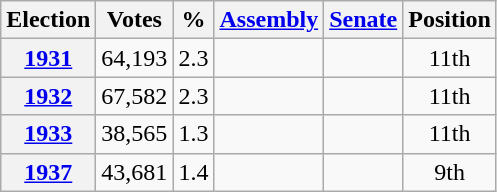<table class="wikitable" style="text-align:center">
<tr>
<th>Election</th>
<th>Votes</th>
<th>%</th>
<th><a href='#'>Assembly</a></th>
<th><a href='#'>Senate</a></th>
<th>Position</th>
</tr>
<tr>
<th><a href='#'>1931</a></th>
<td>64,193</td>
<td>2.3</td>
<td></td>
<td></td>
<td>11th</td>
</tr>
<tr>
<th><a href='#'>1932</a></th>
<td>67,582</td>
<td>2.3</td>
<td></td>
<td></td>
<td>11th</td>
</tr>
<tr>
<th><a href='#'>1933</a></th>
<td>38,565</td>
<td>1.3</td>
<td></td>
<td></td>
<td>11th</td>
</tr>
<tr>
<th><a href='#'>1937</a></th>
<td>43,681</td>
<td>1.4</td>
<td></td>
<td></td>
<td>9th</td>
</tr>
</table>
